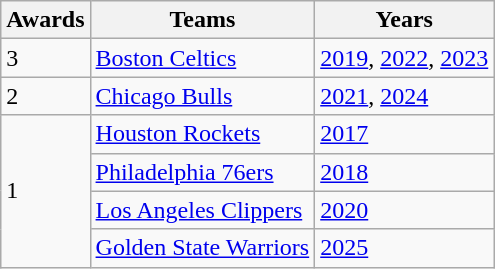<table class="wikitable">
<tr>
<th>Awards</th>
<th>Teams</th>
<th>Years</th>
</tr>
<tr>
<td>3</td>
<td><a href='#'>Boston Celtics</a></td>
<td><a href='#'>2019</a>, <a href='#'>2022</a>, <a href='#'>2023</a></td>
</tr>
<tr>
<td>2</td>
<td><a href='#'>Chicago Bulls</a></td>
<td><a href='#'>2021</a>, <a href='#'>2024</a></td>
</tr>
<tr>
<td rowspan="4">1</td>
<td><a href='#'>Houston Rockets</a></td>
<td><a href='#'>2017</a></td>
</tr>
<tr>
<td><a href='#'>Philadelphia 76ers</a></td>
<td><a href='#'>2018</a></td>
</tr>
<tr>
<td><a href='#'>Los Angeles Clippers</a></td>
<td><a href='#'>2020</a></td>
</tr>
<tr>
<td><a href='#'>Golden State Warriors</a></td>
<td><a href='#'>2025</a></td>
</tr>
</table>
